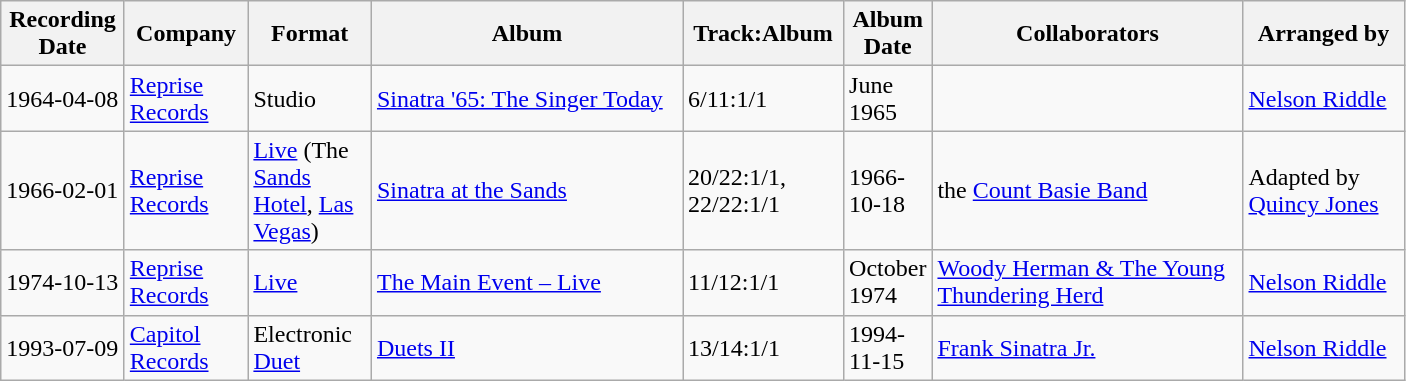<table class="wikitable">
<tr>
<th width="75">Recording Date</th>
<th width="75">Company</th>
<th width="75">Format</th>
<th width="200">Album</th>
<th width="100">Track:Album</th>
<th width="50">Album Date</th>
<th width="200">Collaborators</th>
<th width="100">Arranged by</th>
</tr>
<tr>
<td>1964-04-08</td>
<td><a href='#'>Reprise Records</a></td>
<td>Studio</td>
<td><a href='#'>Sinatra '65: The Singer Today</a></td>
<td>6/11:1/1</td>
<td>June 1965</td>
<td></td>
<td><a href='#'>Nelson Riddle</a></td>
</tr>
<tr>
<td>1966-02-01</td>
<td><a href='#'>Reprise Records</a></td>
<td><a href='#'>Live</a> (The <a href='#'>Sands Hotel</a>, <a href='#'>Las Vegas</a>)</td>
<td><a href='#'>Sinatra at the Sands</a></td>
<td>20/22:1/1, 22/22:1/1</td>
<td>1966-10-18</td>
<td>the <a href='#'>Count Basie Band</a></td>
<td>Adapted by <a href='#'>Quincy Jones</a></td>
</tr>
<tr>
<td>1974-10-13</td>
<td><a href='#'>Reprise Records</a></td>
<td><a href='#'>Live</a></td>
<td><a href='#'>The Main Event – Live</a></td>
<td>11/12:1/1</td>
<td>October 1974</td>
<td><a href='#'>Woody Herman & The Young Thundering Herd</a></td>
<td><a href='#'>Nelson Riddle</a></td>
</tr>
<tr>
<td>1993-07-09</td>
<td><a href='#'>Capitol Records</a></td>
<td>Electronic <a href='#'>Duet</a></td>
<td><a href='#'>Duets II</a></td>
<td>13/14:1/1</td>
<td>1994-11-15</td>
<td><a href='#'>Frank Sinatra Jr.</a></td>
<td><a href='#'>Nelson Riddle</a></td>
</tr>
</table>
